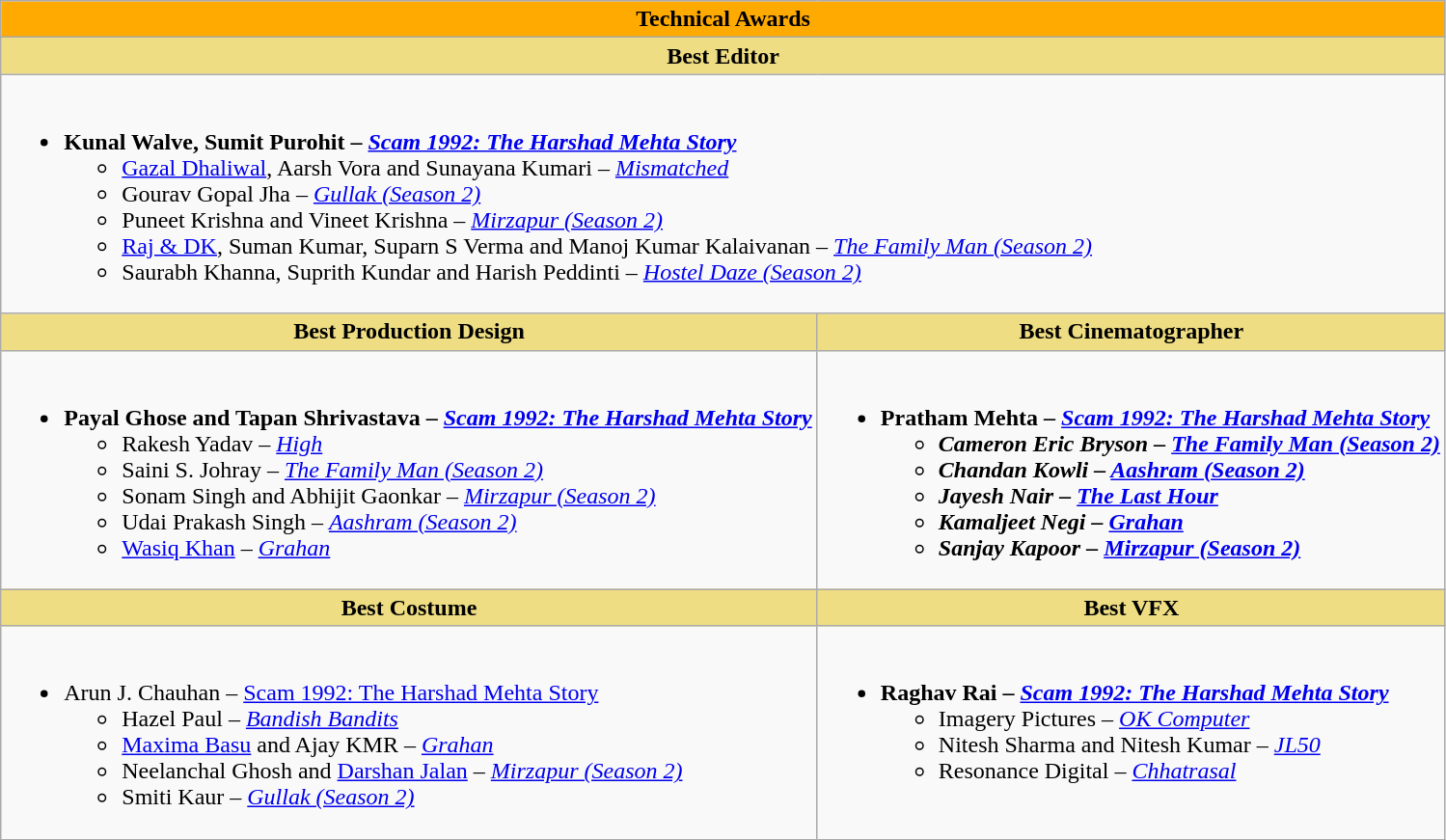<table class="wikitable">
<tr>
<th style="background:#FFAA00;" colspan=2>Technical Awards</th>
</tr>
<tr>
<th colspan="2" style="background:#EEDD82;">Best Editor</th>
</tr>
<tr>
<td colspan="2"; valign="top"><br><ul><li><strong>Kunal Walve, Sumit Purohit – <a href='#'><em>Scam 1992: The Harshad Mehta Story</em></a></strong><ul><li><a href='#'>Gazal Dhaliwal</a>, Aarsh Vora and Sunayana Kumari – <em><a href='#'>Mismatched</a></em></li><li>Gourav Gopal Jha – <a href='#'><em>Gullak (Season 2)</em></a></li><li>Puneet Krishna and Vineet Krishna – <em><a href='#'>Mirzapur (Season 2)</a></em></li><li><a href='#'>Raj & DK</a>, Suman Kumar, Suparn S Verma and Manoj Kumar Kalaivanan – <em><a href='#'>The Family Man (Season 2)</a></em></li><li>Saurabh Khanna, Suprith Kundar and Harish Peddinti – <em><a href='#'>Hostel Daze (Season 2)</a></em></li></ul></li></ul></td>
</tr>
<tr>
<th colspan="1" valign="top" style="background:#EEDD82;">Best Production Design</th>
<th colspan="1" style="background:#EEDD82;">Best Cinematographer</th>
</tr>
<tr>
<td valign="top"><br><ul><li><strong>Payal Ghose and Tapan Shrivastava – <a href='#'><em>Scam 1992: The Harshad Mehta Story</em></a></strong><ul><li>Rakesh Yadav – <em><a href='#'>High</a></em></li><li>Saini S. Johray – <em><a href='#'>The Family Man (Season 2)</a></em></li><li>Sonam Singh and Abhijit Gaonkar – <em><a href='#'>Mirzapur (Season 2)</a></em></li><li>Udai Prakash Singh – <em><a href='#'>Aashram (Season 2)</a></em></li><li><a href='#'>Wasiq Khan</a> – <em><a href='#'>Grahan</a></em></li></ul></li></ul></td>
<td valign="top"><br><ul><li><strong>Pratham Mehta – <em><a href='#'>Scam 1992: The Harshad Mehta Story</a><strong><em><ul><li>Cameron Eric Bryson – </em><a href='#'>The Family Man (Season 2)</a><em></li><li>Chandan Kowli – </em><a href='#'>Aashram (Season 2)</a><em></li><li>Jayesh Nair – </em><a href='#'>The Last Hour</a><em></li><li>Kamaljeet Negi – </em><a href='#'>Grahan</a><em></li><li>Sanjay Kapoor – </em><a href='#'>Mirzapur (Season 2)</a><em></li></ul></li></ul></td>
</tr>
<tr>
<th colspan="1" style="background:#EEDD82;">Best Costume</th>
<th colspan="1" style="background:#EEDD82;">Best VFX</th>
</tr>
<tr>
<td colspan="1;" valign="top"><br><ul><li></strong>Arun J. Chauhan – </em><a href='#'>Scam 1992: The Harshad Mehta Story</a></em></strong><ul><li>Hazel Paul – <em><a href='#'>Bandish Bandits</a></em></li><li><a href='#'>Maxima Basu</a> and Ajay KMR – <em><a href='#'>Grahan</a></em></li><li>Neelanchal Ghosh and <a href='#'>Darshan Jalan</a> – <em><a href='#'>Mirzapur (Season 2)</a></em></li><li>Smiti Kaur – <em><a href='#'>Gullak (Season 2)</a></em></li></ul></li></ul></td>
<td colspan="1"; valign="top"><br><ul><li><strong>Raghav Rai – <a href='#'><em>Scam 1992: The Harshad Mehta Story</em></a></strong><ul><li>Imagery Pictures – <em><a href='#'>OK Computer</a></em></li><li>Nitesh Sharma and Nitesh Kumar – <em><a href='#'>JL50</a></em></li><li>Resonance Digital – <em><a href='#'>Chhatrasal</a></em></li></ul></li></ul></td>
</tr>
</table>
